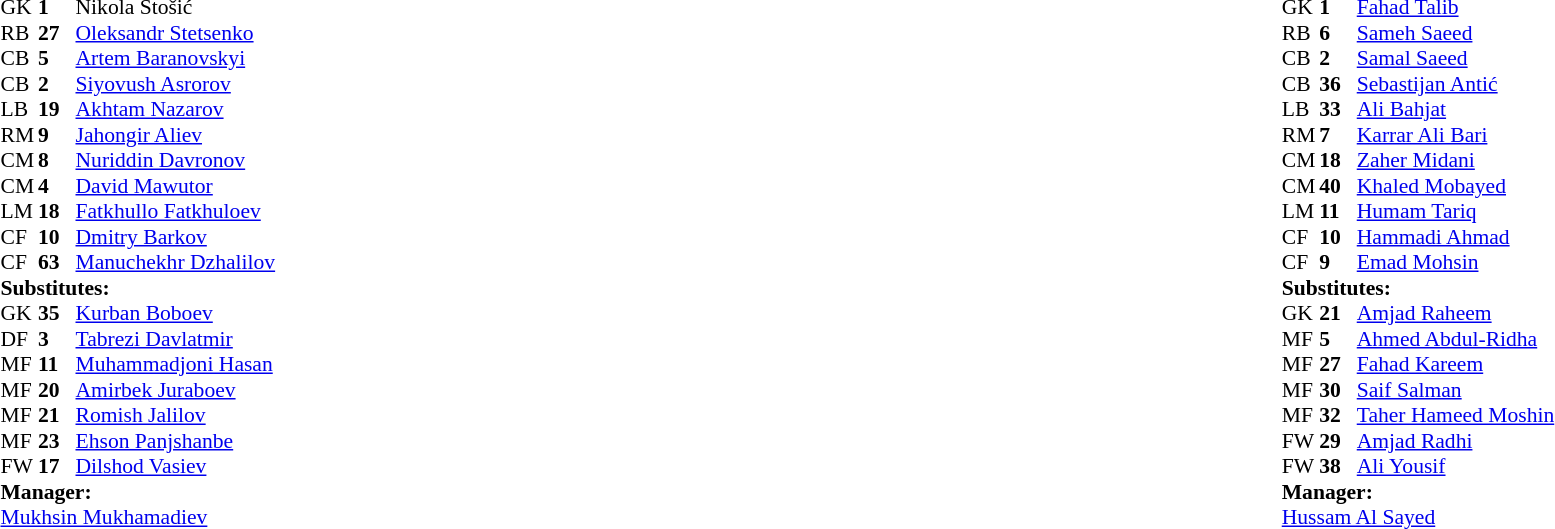<table width="100%">
<tr>
<td valign="top" width="40%"><br><table style="font-size:90%" cellspacing="0" cellpadding="0">
<tr>
<th width=25></th>
<th width=25></th>
</tr>
<tr>
<td>GK</td>
<td><strong>1 </strong></td>
<td> Nikola Stošić</td>
</tr>
<tr>
<td>RB</td>
<td><strong>27</strong></td>
<td> <a href='#'>Oleksandr Stetsenko</a></td>
</tr>
<tr>
<td>CB</td>
<td><strong>5 </strong></td>
<td> <a href='#'>Artem Baranovskyi</a></td>
</tr>
<tr>
<td>CB</td>
<td><strong>2 </strong></td>
<td> <a href='#'>Siyovush Asrorov</a></td>
<td></td>
</tr>
<tr>
<td>LB</td>
<td><strong>19</strong></td>
<td> <a href='#'>Akhtam Nazarov</a></td>
</tr>
<tr>
<td>RM</td>
<td><strong>9 </strong></td>
<td> <a href='#'>Jahongir Aliev</a></td>
<td></td>
<td></td>
</tr>
<tr>
<td>CM</td>
<td><strong>8 </strong></td>
<td> <a href='#'>Nuriddin Davronov</a></td>
<td></td>
<td></td>
</tr>
<tr>
<td>CM</td>
<td><strong>4 </strong></td>
<td> <a href='#'>David Mawutor</a></td>
</tr>
<tr>
<td>LM</td>
<td><strong>18</strong></td>
<td> <a href='#'>Fatkhullo Fatkhuloev</a></td>
<td></td>
</tr>
<tr>
<td>CF</td>
<td><strong>10</strong></td>
<td> <a href='#'>Dmitry Barkov</a></td>
</tr>
<tr>
<td>CF</td>
<td><strong>63</strong></td>
<td> <a href='#'>Manuchekhr Dzhalilov</a></td>
<td></td>
<td></td>
</tr>
<tr>
<td colspan=3><strong>Substitutes:</strong></td>
</tr>
<tr>
<td>GK</td>
<td><strong>35</strong></td>
<td> <a href='#'>Kurban Boboev</a></td>
</tr>
<tr>
<td>DF</td>
<td><strong>3 </strong></td>
<td> <a href='#'>Tabrezi Davlatmir</a></td>
</tr>
<tr>
<td>MF</td>
<td><strong>11</strong></td>
<td> <a href='#'>Muhammadjoni Hasan</a></td>
</tr>
<tr>
<td>MF</td>
<td><strong>20</strong></td>
<td> <a href='#'>Amirbek Juraboev</a></td>
<td></td>
<td></td>
</tr>
<tr>
<td>MF</td>
<td><strong>21</strong></td>
<td> <a href='#'>Romish Jalilov</a></td>
<td></td>
<td></td>
</tr>
<tr>
<td>MF</td>
<td><strong>23</strong></td>
<td> <a href='#'>Ehson Panjshanbe</a></td>
</tr>
<tr>
<td>FW</td>
<td><strong>17</strong></td>
<td> <a href='#'>Dilshod Vasiev</a></td>
<td></td>
<td></td>
</tr>
<tr>
<td colspan=3><strong>Manager:</strong></td>
</tr>
<tr>
<td colspan=3> <a href='#'>Mukhsin Mukhamadiev</a></td>
</tr>
</table>
</td>
<td valign="top"></td>
<td valign="top" width="50%"><br><table style="font-size:90%; margin:auto" cellspacing="0" cellpadding="0">
<tr>
<th width=25></th>
<th width=25></th>
</tr>
<tr>
<td>GK</td>
<td><strong>1 </strong></td>
<td> <a href='#'>Fahad Talib</a></td>
</tr>
<tr>
<td>RB</td>
<td><strong>6 </strong></td>
<td> <a href='#'>Sameh Saeed</a></td>
</tr>
<tr>
<td>CB</td>
<td><strong>2 </strong></td>
<td> <a href='#'>Samal Saeed</a></td>
</tr>
<tr>
<td>CB</td>
<td><strong>36</strong></td>
<td> <a href='#'>Sebastijan Antić</a></td>
</tr>
<tr>
<td>LB</td>
<td><strong>33</strong></td>
<td> <a href='#'>Ali Bahjat</a></td>
</tr>
<tr>
<td>RM</td>
<td><strong>7 </strong></td>
<td> <a href='#'>Karrar Ali Bari</a></td>
<td></td>
<td></td>
</tr>
<tr>
<td>CM</td>
<td><strong>18</strong></td>
<td> <a href='#'>Zaher Midani</a></td>
<td></td>
</tr>
<tr>
<td>CM</td>
<td><strong>40</strong></td>
<td> <a href='#'>Khaled Mobayed</a></td>
</tr>
<tr>
<td>LM</td>
<td><strong>11</strong></td>
<td> <a href='#'>Humam Tariq</a></td>
</tr>
<tr>
<td>CF</td>
<td><strong>10</strong></td>
<td> <a href='#'>Hammadi Ahmad</a></td>
</tr>
<tr>
<td>CF</td>
<td><strong>9 </strong></td>
<td> <a href='#'>Emad Mohsin</a></td>
<td></td>
<td></td>
</tr>
<tr>
<td colspan=3><strong>Substitutes:</strong></td>
</tr>
<tr>
<td>GK</td>
<td><strong>21</strong></td>
<td> <a href='#'>Amjad Raheem</a></td>
</tr>
<tr>
<td>MF</td>
<td><strong>5 </strong></td>
<td> <a href='#'>Ahmed Abdul-Ridha</a></td>
<td></td>
<td></td>
</tr>
<tr>
<td>MF</td>
<td><strong>27</strong></td>
<td> <a href='#'>Fahad Kareem</a></td>
</tr>
<tr>
<td>MF</td>
<td><strong>30</strong></td>
<td> <a href='#'>Saif Salman</a></td>
<td></td>
<td></td>
</tr>
<tr>
<td>MF</td>
<td><strong>32</strong></td>
<td> <a href='#'>Taher Hameed Moshin</a></td>
</tr>
<tr>
<td>FW</td>
<td><strong>29</strong></td>
<td> <a href='#'>Amjad Radhi</a></td>
</tr>
<tr>
<td>FW</td>
<td><strong>38</strong></td>
<td> <a href='#'>Ali Yousif</a></td>
</tr>
<tr>
<td colspan=3><strong>Manager:</strong></td>
</tr>
<tr>
<td colspan=3> <a href='#'>Hussam Al Sayed</a></td>
</tr>
</table>
</td>
</tr>
</table>
